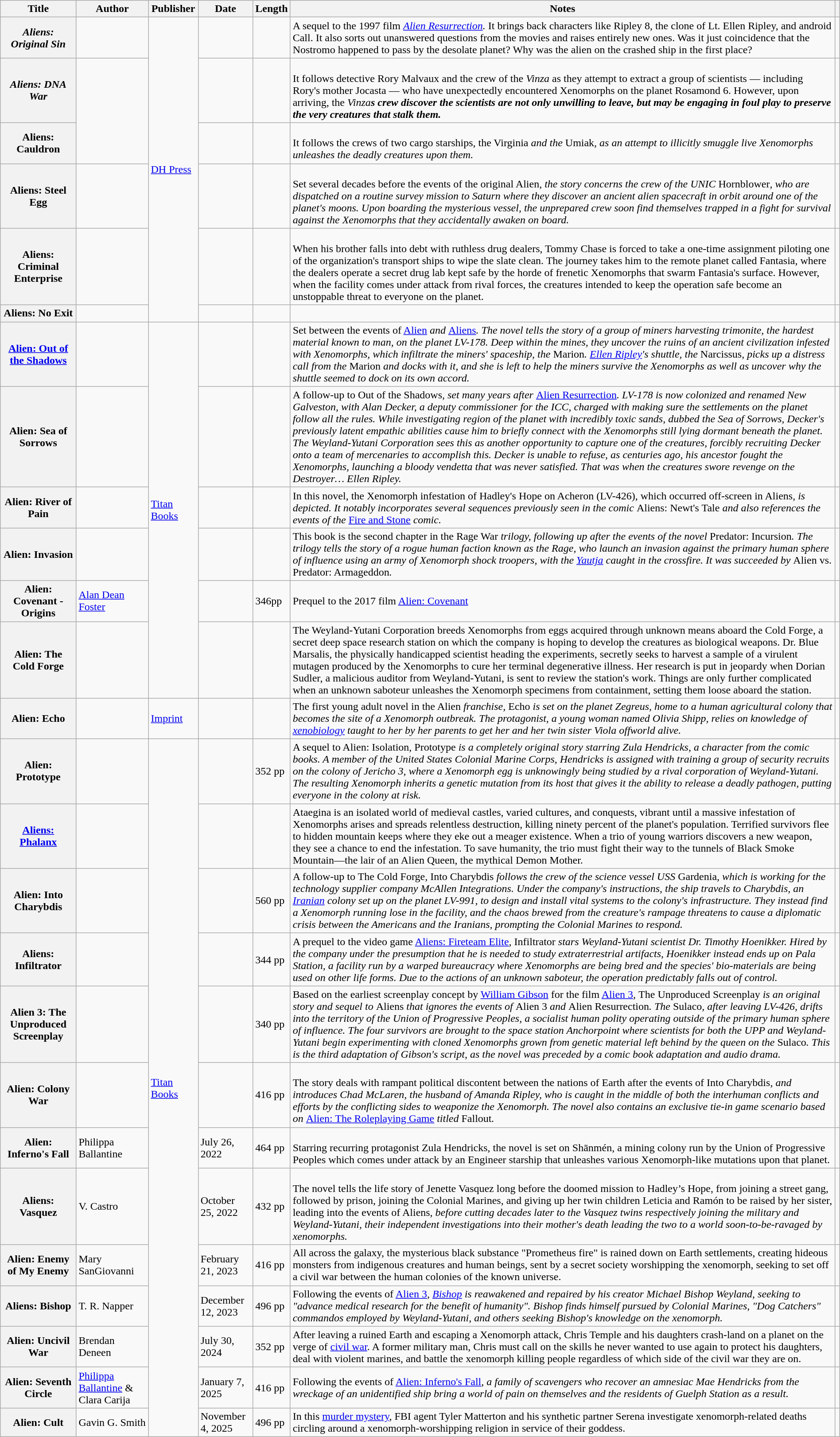<table class="wikitable plainrowheaders sortable" style="margin-right: 0;">
<tr>
<th scope="col">Title</th>
<th scope="col">Author</th>
<th scope="col">Publisher</th>
<th scope="col">Date</th>
<th scope="col">Length</th>
<th scope="col" class="unsortable">Notes</th>
<th scope="col" class="unsortable"></th>
</tr>
<tr>
<th scope="row"><em>Aliens: Original Sin</em></th>
<td></td>
<td rowspan="6"><a href='#'>DH Press</a></td>
<td></td>
<td></td>
<td>A sequel to the 1997 film <em><a href='#'>Alien Resurrection</a>.</em> It brings back characters like Ripley 8, the clone of Lt. Ellen Ripley, and android Call. It also sorts out unanswered questions from the movies and raises entirely new ones. Was it just coincidence that the Nostromo happened to pass by the desolate planet? Why was the alien on the crashed ship in the first place?</td>
<td style="text-align: center;"><br></td>
</tr>
<tr>
<th scope="row"><em>Aliens: DNA War</em></th>
<td rowspan="2"></td>
<td></td>
<td></td>
<td><br>It follows detective Rory Malvaux and the crew of the <em>Vinza</em> as they attempt to extract a group of scientists — including Rory's mother Jocasta — who have unexpectedly encountered Xenomorphs on the planet Rosamond 6. However, upon arriving, the <em>Vinza<strong>s crew discover the scientists are not only unwilling to leave, but may be engaging in foul play to preserve the very creatures that stalk them.</td>
<td style="text-align: center;"><br></td>
</tr>
<tr>
<th scope="row"></em>Aliens: Cauldron<em></th>
<td></td>
<td></td>
<td><br>It follows the crews of two cargo starships, the </em>Virginia<em> and the </em>Umiak<em>, as an attempt to illicitly smuggle live Xenomorphs unleashes the deadly creatures upon them.</td>
<td style="text-align: center;"><br></td>
</tr>
<tr>
<th scope="row"></em>Aliens: Steel Egg<em></th>
<td></td>
<td></td>
<td></td>
<td><br>Set several decades before the events of the original </em>Alien<em>, the story concerns the crew of the UNIC </em>Hornblower<em>, who are dispatched on a routine survey mission to Saturn where they discover an ancient alien spacecraft in orbit around one of the planet's moons. Upon boarding the mysterious vessel, the unprepared crew soon find themselves trapped in a fight for survival against the Xenomorphs that they accidentally awaken on board.</td>
<td style="text-align: center;"><br></td>
</tr>
<tr>
<th scope="row"></em>Aliens: Criminal Enterprise<em></th>
<td></td>
<td></td>
<td></td>
<td><br>When his brother falls into debt with ruthless drug dealers, Tommy Chase is forced to take a one-time assignment piloting one of the organization's transport ships to wipe the slate clean. The journey takes him to the remote planet called Fantasia, where the dealers operate a secret drug lab kept safe by the horde of frenetic Xenomorphs that swarm Fantasia's surface. However, when the facility comes under attack from rival forces, the creatures intended to keep the operation safe become an unstoppable threat to everyone on the planet.</td>
<td style="text-align: center;"><br></td>
</tr>
<tr>
<th scope="row"></em>Aliens: No Exit<em></th>
<td></td>
<td></td>
<td></td>
<td></td>
<td style="text-align: center;"><br></td>
</tr>
<tr>
<th scope="row"></em><a href='#'>Alien: Out of the Shadows</a><em></th>
<td></td>
<td rowspan="6"><a href='#'>Titan Books</a></td>
<td></td>
<td></td>
<td>Set between the events of </em><a href='#'>Alien</a><em> and </em><a href='#'>Aliens</a><em>. The novel tells the story of a group of miners harvesting trimonite, the hardest material known to man, on the planet LV-178. Deep within the mines, they uncover the ruins of an ancient civilization infested with Xenomorphs, which infiltrate the miners' spaceship, the </em>Marion<em>. <a href='#'>Ellen Ripley</a>'s shuttle, the </em>Narcissus<em>, picks up a distress call from the </em>Marion<em> and docks with it, and she is left to help the miners survive the Xenomorphs as well as uncover why the shuttle seemed to dock on its own accord.</td>
<td style="text-align: center;"><br><br></td>
</tr>
<tr>
<th scope="row"></em>Alien: Sea of Sorrows<em></th>
<td></td>
<td></td>
<td></td>
<td>A follow-up to </em>Out of the Shadows<em>, set many years after </em><a href='#'>Alien Resurrection</a><em>. LV-178 is now colonized and renamed New Galveston, with Alan Decker, a deputy commissioner for the ICC, charged with making sure the settlements on the planet follow all the rules. While investigating region of the planet with incredibly toxic sands, dubbed the Sea of Sorrows, Decker's previously latent empathic abilities cause him to briefly connect with the Xenomorphs still lying dormant beneath the planet. The Weyland-Yutani Corporation sees this as another opportunity to capture one of the creatures, forcibly recruiting Decker onto a team of mercenaries to accomplish this. Decker is unable to refuse, as centuries ago, his ancestor fought the Xenomorphs, launching a bloody vendetta that was never satisfied. That was when the creatures swore revenge on the Destroyer… Ellen Ripley.</td>
<td style="text-align: center;"><br></td>
</tr>
<tr>
<th scope="row"></em>Alien: River of Pain<em></th>
<td></td>
<td></td>
<td></td>
<td>In this novel, the Xenomorph infestation of Hadley's Hope on Acheron (LV-426), which occurred off-screen in </em>Aliens<em>, is depicted. It notably incorporates several sequences previously seen in the comic </em>Aliens: Newt's Tale<em> and also references the events of the </em><a href='#'>Fire and Stone</a><em> comic.</td>
<td style="text-align: center;"><br></td>
</tr>
<tr>
<th scope="row"></em>Alien: Invasion<em></th>
<td></td>
<td></td>
<td></td>
<td>This book is the second chapter in the </em>Rage War<em> trilogy, following up after the events of the novel </em>Predator: Incursion<em>. The trilogy tells the story of a rogue human faction known as the Rage, who launch an invasion against the primary human sphere of influence using an army of Xenomorph shock troopers, with the <a href='#'>Yautja</a> caught in the crossfire. It was succeeded by </em>Alien vs. Predator: Armageddon<em>.</td>
<td style="text-align: center;"><br></td>
</tr>
<tr>
<th scope="row"></em>Alien: Covenant - Origins<em></th>
<td {{sortname><a href='#'>Alan Dean Foster</a></td>
<td></td>
<td>346pp</td>
<td>Prequel to the 2017 film </em><a href='#'>Alien: Covenant</a><em></td>
<td></td>
</tr>
<tr>
<th scope="row"></em>Alien: The Cold Forge<em></th>
<td></td>
<td></td>
<td></td>
<td>The Weyland-Yutani Corporation breeds Xenomorphs from eggs acquired through unknown means aboard the Cold Forge, a secret deep space research station on which the company is hoping to develop the creatures as biological weapons. Dr. Blue Marsalis, the physically handicapped scientist heading the experiments, secretly seeks to harvest a sample of a virulent mutagen produced by the Xenomorphs to cure her terminal degenerative illness. Her research is put in jeopardy when Dorian Sudler, a malicious auditor from Weyland-Yutani, is sent to review the station's work. Things are only further complicated when an unknown saboteur unleashes the Xenomorph specimens from containment, setting them loose aboard the station.</td>
<td style="text-align: center;"><br></td>
</tr>
<tr>
<th scope="row"></em>Alien: Echo<em></th>
<td></td>
<td><a href='#'>Imprint</a></td>
<td></td>
<td></td>
<td>The first young adult novel in the </em>Alien<em> franchise, </em>Echo<em> is set on the planet Zegreus, home to a human agricultural colony that becomes the site of a Xenomorph outbreak. The protagonist, a young woman named Olivia Shipp, relies on knowledge of <a href='#'>xenobiology</a> taught to her by her parents to get her and her twin sister Viola offworld alive.</td>
<td style="text-align: center;"><br></td>
</tr>
<tr>
<th scope="row"></em>Alien: Prototype<em></th>
<td></td>
<td rowspan="13"><a href='#'>Titan Books</a></td>
<td></td>
<td>352 pp</td>
<td>A sequel to </em>Alien: Isolation<em>, </em>Prototype<em> is a completely original story starring Zula Hendricks, a character from the comic books. A member of the United States Colonial Marine Corps, Hendricks is assigned with training a group of security recruits on the colony of Jericho 3, where a Xenomorph egg is unknowingly being studied by a rival corporation of Weyland-Yutani. The resulting Xenomorph inherits a genetic mutation from its host that gives it the ability to release a deadly pathogen, putting everyone in the colony at risk.</td>
<td style="text-align: center;"></td>
</tr>
<tr>
<th scope="row"></em><a href='#'>Aliens: Phalanx</a><em></th>
<td></td>
<td></td>
<td></td>
<td>Ataegina is an isolated world of medieval castles, varied cultures, and conquests, vibrant until a massive infestation of Xenomorphs arises and spreads relentless destruction, killing ninety percent of the planet's population. Terrified survivors flee to hidden mountain keeps where they eke out a meager existence. When a trio of young warriors discovers a new weapon, they see a chance to end the infestation. To save humanity, the trio must fight their way to the tunnels of Black Smoke Mountain—the lair of an Alien Queen, the mythical Demon Mother.</td>
<td style="text-align: center;"></td>
</tr>
<tr>
<th scope="row"></em>Alien: Into Charybdis<em></th>
<td></td>
<td></td>
<td>560 pp</td>
<td>A follow-up to </em>The Cold Forge<em>, </em>Into Charybdis<em> follows the crew of the science vessel USS </em>Gardenia<em>, which is working for the technology supplier company McAllen Integrations. Under the company's instructions, the ship travels to Charybdis, an <a href='#'>Iranian</a> colony set up on the planet LV-991, to design and install vital systems to the colony's infrastructure. They instead find a Xenomorph running lose in the facility, and the chaos brewed from the creature's rampage threatens to cause a diplomatic crisis between the Americans and the Iranians, prompting the Colonial Marines to respond.</td>
<td style="text-align: center;"></td>
</tr>
<tr>
<th scope="row"></em>Aliens: Infiltrator<em></th>
<td></td>
<td></td>
<td>344 pp</td>
<td>A prequel to the video game </em><a href='#'>Aliens: Fireteam Elite</a><em>, </em>Infiltrator<em> stars Weyland-Yutani scientist Dr. Timothy Hoenikker. Hired by the company under the presumption that he is needed to study extraterrestrial artifacts, Hoenikker instead ends up on Pala Station, a facility run by a warped bureaucracy where Xenomorphs are being bred and the species' bio-materials are being used on other life forms. Due to the actions of an unknown saboteur, the operation predictably falls out of control.</td>
<td style="text-align: center;"></td>
</tr>
<tr>
<th scope="row"></em>Alien 3: The Unproduced Screenplay<em></th>
<td></td>
<td></td>
<td>340 pp</td>
<td>Based on the earliest screenplay concept by <a href='#'>William Gibson</a> for the film </em><a href='#'>Alien 3</a><em>, </em>The Unproduced Screenplay<em> is an original story and sequel to </em>Aliens<em> that ignores the events of </em>Alien 3<em> and </em>Alien Resurrection<em>. The </em>Sulaco<em>, after leaving LV-426, drifts into the territory of the Union of Progressive Peoples, a socialist human polity operating outside of the primary human sphere of influence. The four survivors are brought to the space station Anchorpoint where scientists for both the UPP and Weyland-Yutani begin experimenting with cloned Xenomorphs grown from genetic material left behind by the queen on the </em>Sulaco<em>. This is the third adaptation of Gibson's script, as the novel was preceded by a comic book adaptation and audio drama.</td>
<td style="text-align: center;"></td>
</tr>
<tr>
<th scope="row"></em>Alien: Colony War<em></th>
<td></td>
<td></td>
<td>416 pp</td>
<td><br>The story deals with rampant political discontent between the nations of Earth after the events of </em>Into Charybdis<em>, and introduces Chad McLaren, the husband of Amanda Ripley, who is caught in the middle of both the interhuman conflicts and efforts by the conflicting sides to weaponize the Xenomorph. The novel also contains an exclusive tie-in game scenario based on </em><a href='#'>Alien: The Roleplaying Game</a><em> titled </em>Fallout<em>.</td>
<td style="text-align: center;"></td>
</tr>
<tr>
<th scope="row"></em>Alien: Inferno's Fall<em></th>
<td>Philippa Ballantine</td>
<td>July 26, 2022</td>
<td>464 pp</td>
<td><br>Starring recurring protagonist Zula Hendricks, the novel is set on Shānmén, a mining colony run by the Union of Progressive Peoples which comes under attack by an Engineer starship that unleashes various Xenomorph-like mutations upon that planet.</td>
<td style="text-align: center;"></td>
</tr>
<tr>
<th scope="row"></em>Aliens: Vasquez<em></th>
<td>V. Castro</td>
<td>October 25, 2022</td>
<td>432 pp</td>
<td><br>The novel tells the life story of Jenette Vasquez long before the doomed mission to Hadley’s Hope, from joining a street gang, followed by prison, joining the Colonial Marines, and giving up her twin children Leticia and Ramón to be raised by her sister, leading into the events of </em>Aliens<em>, before cutting decades later to the Vasquez twins respectively joining the military and Weyland-Yutani, their independent investigations into their mother's death leading the two to a world soon-to-be-ravaged by xenomorphs.</td>
<td style="text-align: center;"></td>
</tr>
<tr>
<th scope="row"></em>Alien: Enemy of My Enemy<em></th>
<td>Mary SanGiovanni</td>
<td>February 21, 2023</td>
<td>416 pp</td>
<td>All across the galaxy, the mysterious black substance "Prometheus fire" is rained down on Earth settlements, creating hideous monsters from indigenous creatures and human beings, sent by a secret society worshipping the xenomorph, seeking to set off a civil war between the human colonies of the known universe.</td>
<td style="text-align: center;"></td>
</tr>
<tr>
<th scope="row"></em>Aliens: Bishop<em></th>
<td>T. R. Napper</td>
<td>December 12, 2023</td>
<td>496 pp</td>
<td>Following the events of </em><a href='#'>Alien 3</a><em>, <a href='#'>Bishop</a> is reawakened and repaired by his creator Michael Bishop Weyland, seeking to "advance medical research for the benefit of humanity". Bishop finds himself pursued by Colonial Marines, "Dog Catchers" commandos employed by Weyland-Yutani, and others seeking Bishop's knowledge on the xenomorph.</td>
<td style="text-align: center;"></td>
</tr>
<tr>
<th scope="row"></em>Alien: Uncivil War<em></th>
<td>Brendan Deneen</td>
<td>July 30, 2024</td>
<td>352 pp</td>
<td>After leaving a ruined Earth and escaping a Xenomorph attack, Chris Temple and his daughters crash-land on a planet on the verge of <a href='#'>civil war</a>. A former military man, Chris must call on the skills he never wanted to use again to protect his daughters, deal with violent marines, and battle the xenomorph killing people regardless of which side of the civil war they are on.</td>
<td style="text-align: center;"></td>
</tr>
<tr>
<th scope="row"></em>Alien: Seventh Circle<em></th>
<td><a href='#'>Philippa Ballantine</a> & Clara Carija</td>
<td>January 7, 2025</td>
<td>416 pp</td>
<td>Following the events of </em><a href='#'>Alien: Inferno's Fall</a><em>, a family of scavengers who recover an amnesiac Mae Hendricks from the wreckage of an unidentified ship bring a world of pain on themselves and the residents of Guelph Station as a result.</td>
<td style="text-align: center;"></td>
</tr>
<tr>
<th scope="row"></em>Alien: Cult<em></th>
<td>Gavin G. Smith</td>
<td>November 4, 2025</td>
<td>496 pp</td>
<td>In this <a href='#'>murder mystery</a>, FBI agent Tyler Matterton and his synthetic partner Serena investigate xenomorph-related deaths circling around a xenomorph-worshipping religion in service of their goddess.</td>
<td style="text-align: center;"></td>
</tr>
</table>
